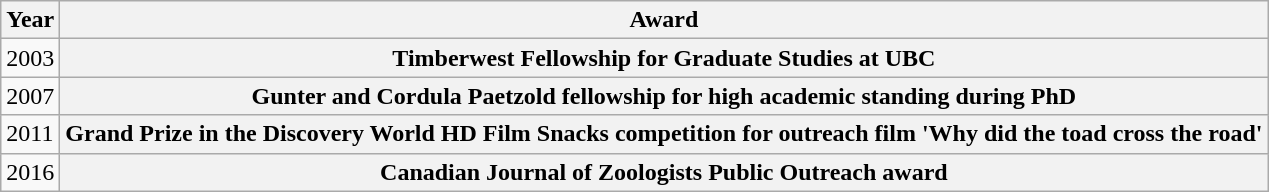<table class="wikitable plainrowheaders sortable" style="margin-right: 0;">
<tr>
<th scope="col">Year</th>
<th scope="col">Award</th>
</tr>
<tr>
<td>2003</td>
<th scope="row">Timberwest Fellowship for Graduate Studies at UBC</th>
</tr>
<tr>
<td>2007</td>
<th scope="row">Gunter and Cordula Paetzold fellowship for high academic standing during PhD</th>
</tr>
<tr>
<td>2011</td>
<th scope="row">Grand Prize in the Discovery World HD Film Snacks competition for outreach film 'Why did the toad cross the road'</th>
</tr>
<tr>
<td>2016</td>
<th scope="row">Canadian Journal of Zoologists Public Outreach award</th>
</tr>
</table>
